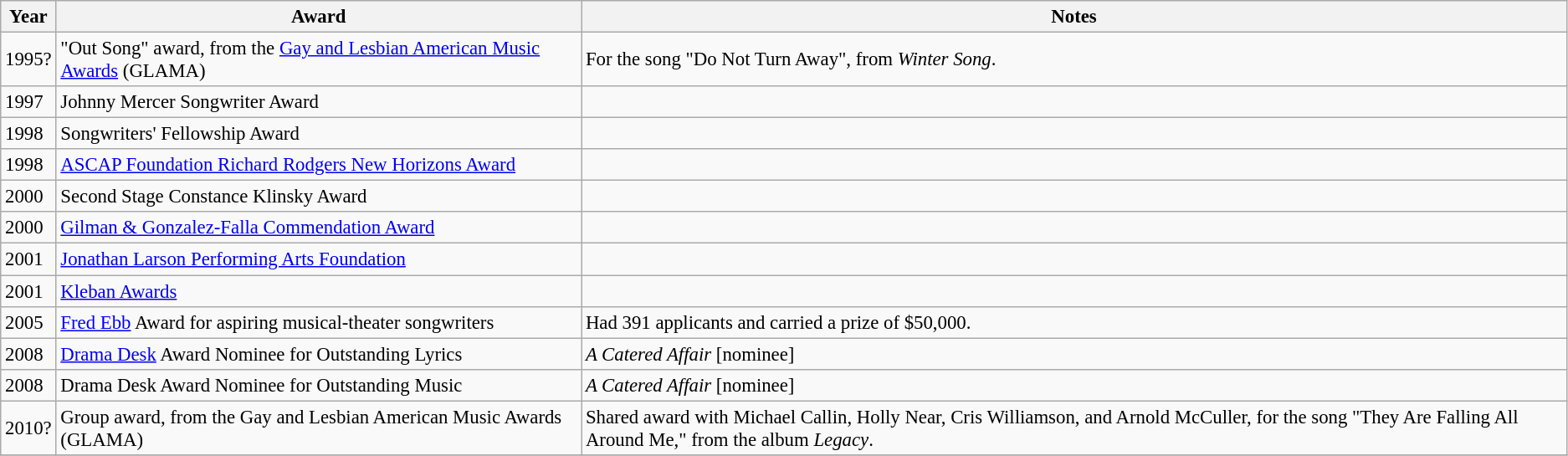<table class="wikitable sortable"  style="font-size: 95%">
<tr>
<th>Year</th>
<th>Award</th>
<th>Notes</th>
</tr>
<tr>
<td>1995?</td>
<td>"Out Song" award, from the <a href='#'>Gay and Lesbian American Music Awards</a> (GLAMA)</td>
<td>For the song "Do Not Turn Away", from <em>Winter Song</em>.</td>
</tr>
<tr>
<td>1997</td>
<td>Johnny Mercer Songwriter Award</td>
<td></td>
</tr>
<tr>
<td>1998</td>
<td>Songwriters' Fellowship Award</td>
<td></td>
</tr>
<tr>
<td>1998</td>
<td><a href='#'>ASCAP Foundation Richard Rodgers New Horizons Award</a></td>
<td></td>
</tr>
<tr>
<td>2000</td>
<td>Second Stage Constance Klinsky Award</td>
<td></td>
</tr>
<tr>
<td>2000</td>
<td><a href='#'>Gilman & Gonzalez-Falla Commendation Award</a></td>
<td></td>
</tr>
<tr>
<td>2001</td>
<td><a href='#'>Jonathan Larson Performing Arts Foundation</a></td>
<td></td>
</tr>
<tr>
<td>2001</td>
<td><a href='#'>Kleban Awards</a></td>
<td></td>
</tr>
<tr>
<td>2005</td>
<td><a href='#'>Fred Ebb</a> Award for aspiring musical-theater songwriters</td>
<td>Had 391 applicants and carried a prize of $50,000.</td>
</tr>
<tr>
<td>2008</td>
<td><a href='#'>Drama Desk</a> Award Nominee for Outstanding Lyrics</td>
<td><em>A Catered Affair</em> [nominee]</td>
</tr>
<tr>
<td>2008</td>
<td>Drama Desk Award Nominee for Outstanding Music</td>
<td><em>A Catered Affair</em> [nominee]</td>
</tr>
<tr>
<td>2010?</td>
<td>Group award, from the Gay and Lesbian American Music Awards (GLAMA)</td>
<td>Shared award with Michael Callin, Holly Near, Cris Williamson, and Arnold McCuller, for the song "They Are Falling All Around Me," from the album <em>Legacy</em>.</td>
</tr>
<tr>
</tr>
</table>
